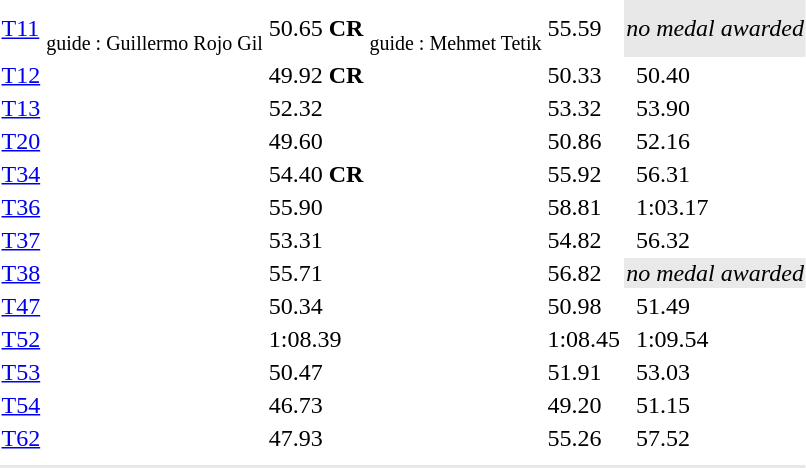<table>
<tr>
<td><a href='#'>T11</a></td>
<td> <br><small>guide : Guillermo Rojo Gil</small></td>
<td>50.65 <strong>CR</strong></td>
<td><br><small>guide : Mehmet Tetik</small></td>
<td>55.59</td>
<td colspan=2 bgcolor=#e8e8e8 align="center"><em>no medal awarded</em></td>
</tr>
<tr>
<td><a href='#'>T12</a></td>
<td></td>
<td>49.92 <strong>CR</strong></td>
<td></td>
<td>50.33</td>
<td></td>
<td>50.40</td>
</tr>
<tr>
<td><a href='#'>T13</a></td>
<td></td>
<td>52.32</td>
<td></td>
<td>53.32</td>
<td></td>
<td>53.90</td>
</tr>
<tr>
<td><a href='#'>T20</a></td>
<td></td>
<td>49.60</td>
<td></td>
<td>50.86</td>
<td></td>
<td>52.16</td>
</tr>
<tr>
<td><a href='#'>T34</a></td>
<td></td>
<td>54.40 <strong>CR</strong></td>
<td></td>
<td>55.92</td>
<td></td>
<td>56.31</td>
</tr>
<tr>
<td><a href='#'>T36</a></td>
<td></td>
<td>55.90</td>
<td></td>
<td>58.81</td>
<td></td>
<td>1:03.17</td>
</tr>
<tr>
<td><a href='#'>T37</a></td>
<td></td>
<td>53.31</td>
<td></td>
<td>54.82</td>
<td></td>
<td>56.32</td>
</tr>
<tr>
<td><a href='#'>T38</a></td>
<td></td>
<td>55.71</td>
<td></td>
<td>56.82</td>
<td colspan=2 bgcolor=#e9e9e9 align="center"><em>no medal awarded</em></td>
</tr>
<tr>
<td><a href='#'>T47</a></td>
<td></td>
<td>50.34</td>
<td></td>
<td>50.98</td>
<td></td>
<td>51.49</td>
</tr>
<tr>
<td><a href='#'>T52</a></td>
<td></td>
<td>1:08.39</td>
<td></td>
<td>1:08.45</td>
<td></td>
<td>1:09.54</td>
</tr>
<tr>
<td><a href='#'>T53</a></td>
<td></td>
<td>50.47</td>
<td></td>
<td>51.91</td>
<td></td>
<td>53.03</td>
</tr>
<tr>
<td><a href='#'>T54</a></td>
<td></td>
<td>46.73</td>
<td></td>
<td>49.20</td>
<td></td>
<td>51.15</td>
</tr>
<tr>
<td><a href='#'>T62</a></td>
<td></td>
<td>47.93</td>
<td></td>
<td>55.26</td>
<td></td>
<td>57.52</td>
</tr>
<tr>
<td colspan=7></td>
</tr>
<tr>
</tr>
<tr bgcolor= e8e8e8>
<td colspan=7></td>
</tr>
</table>
